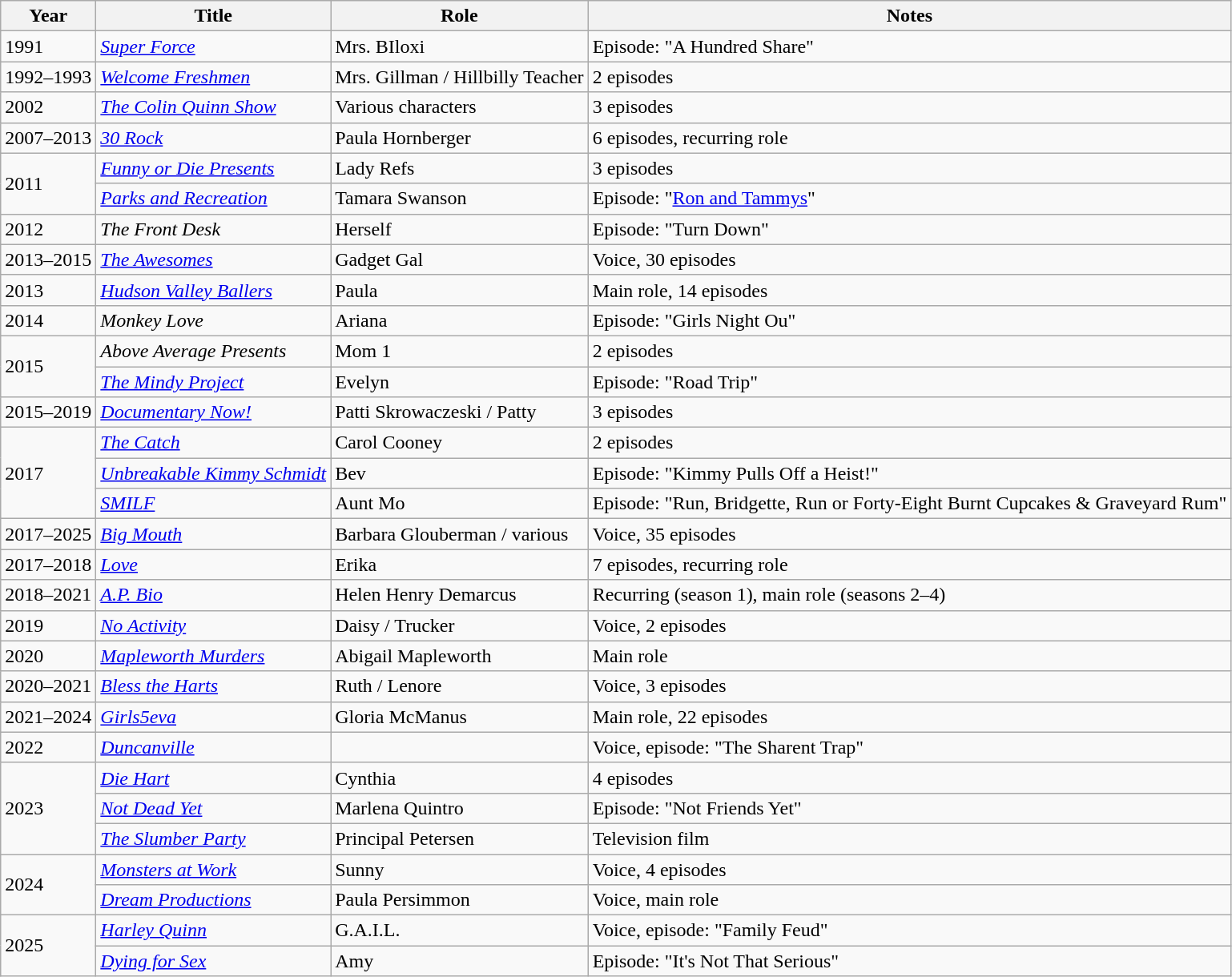<table class="wikitable sortable">
<tr>
<th scope="col">Year</th>
<th scope="col">Title</th>
<th scope="col">Role</th>
<th scope="col" class="unsortable">Notes</th>
</tr>
<tr>
<td>1991</td>
<td><em><a href='#'>Super Force</a></em></td>
<td>Mrs. BIloxi</td>
<td>Episode: "A Hundred Share"</td>
</tr>
<tr>
<td>1992–1993</td>
<td><em><a href='#'>Welcome Freshmen</a></em></td>
<td>Mrs. Gillman / Hillbilly Teacher</td>
<td>2 episodes</td>
</tr>
<tr>
<td>2002</td>
<td><em><a href='#'>The Colin Quinn Show</a></em></td>
<td>Various characters</td>
<td>3 episodes</td>
</tr>
<tr>
<td>2007–2013</td>
<td><em><a href='#'>30 Rock</a></em></td>
<td>Paula Hornberger</td>
<td>6 episodes, recurring role</td>
</tr>
<tr>
<td rowspan="2">2011</td>
<td><em><a href='#'>Funny or Die Presents</a></em></td>
<td>Lady Refs</td>
<td>3 episodes</td>
</tr>
<tr>
<td><em><a href='#'>Parks and Recreation</a></em></td>
<td>Tamara Swanson</td>
<td>Episode: "<a href='#'>Ron and Tammys</a>"</td>
</tr>
<tr>
<td>2012</td>
<td><em>The Front Desk</em></td>
<td>Herself</td>
<td>Episode: "Turn Down"</td>
</tr>
<tr>
<td>2013–2015</td>
<td><em><a href='#'>The Awesomes</a></em></td>
<td>Gadget Gal</td>
<td>Voice, 30 episodes</td>
</tr>
<tr>
<td>2013</td>
<td><em><a href='#'>Hudson Valley Ballers</a></em></td>
<td>Paula</td>
<td>Main role, 14 episodes</td>
</tr>
<tr>
<td>2014</td>
<td><em>Monkey Love</em></td>
<td>Ariana</td>
<td>Episode: "Girls Night Ou"</td>
</tr>
<tr>
<td rowspan="2">2015</td>
<td><em>Above Average Presents</em></td>
<td>Mom 1</td>
<td>2 episodes</td>
</tr>
<tr>
<td><em><a href='#'>The Mindy Project</a></em></td>
<td>Evelyn</td>
<td>Episode: "Road Trip"</td>
</tr>
<tr>
<td>2015–2019</td>
<td><em><a href='#'>Documentary Now!</a></em></td>
<td>Patti Skrowaczeski / Patty</td>
<td>3 episodes</td>
</tr>
<tr>
<td rowspan="3">2017</td>
<td><em><a href='#'>The Catch</a></em></td>
<td>Carol Cooney</td>
<td>2 episodes</td>
</tr>
<tr>
<td><em><a href='#'>Unbreakable Kimmy Schmidt</a></em></td>
<td>Bev</td>
<td>Episode: "Kimmy Pulls Off a Heist!"</td>
</tr>
<tr>
<td><em><a href='#'>SMILF</a></em></td>
<td>Aunt Mo</td>
<td>Episode: "Run, Bridgette, Run or Forty-Eight Burnt Cupcakes & Graveyard Rum"</td>
</tr>
<tr>
<td>2017–2025</td>
<td><a href='#'><em>Big Mouth</em></a></td>
<td>Barbara Glouberman / various</td>
<td>Voice, 35 episodes</td>
</tr>
<tr>
<td>2017–2018</td>
<td><a href='#'><em>Love</em></a></td>
<td>Erika</td>
<td>7 episodes, recurring role</td>
</tr>
<tr>
<td>2018–2021</td>
<td><em><a href='#'>A.P. Bio</a></em></td>
<td>Helen Henry Demarcus</td>
<td>Recurring (season 1), main role (seasons 2–4)</td>
</tr>
<tr>
<td>2019</td>
<td><a href='#'><em>No Activity</em></a></td>
<td>Daisy / Trucker</td>
<td>Voice, 2 episodes</td>
</tr>
<tr>
<td>2020</td>
<td><em><a href='#'>Mapleworth Murders</a></em></td>
<td>Abigail Mapleworth</td>
<td>Main role</td>
</tr>
<tr>
<td>2020–2021</td>
<td><em><a href='#'>Bless the Harts</a></em></td>
<td>Ruth / Lenore</td>
<td>Voice, 3 episodes</td>
</tr>
<tr>
<td>2021–2024</td>
<td><em><a href='#'>Girls5eva</a></em></td>
<td>Gloria McManus</td>
<td>Main role, 22 episodes</td>
</tr>
<tr>
<td>2022</td>
<td><em><a href='#'>Duncanville</a></em></td>
<td></td>
<td>Voice, episode: "The Sharent Trap"</td>
</tr>
<tr>
<td rowspan="3">2023</td>
<td><em><a href='#'>Die Hart</a></em></td>
<td>Cynthia</td>
<td>4 episodes</td>
</tr>
<tr>
<td><em><a href='#'>Not Dead Yet</a></em></td>
<td>Marlena Quintro</td>
<td>Episode: "Not Friends Yet"</td>
</tr>
<tr>
<td><em><a href='#'>The Slumber Party</a></em></td>
<td>Principal Petersen</td>
<td>Television film</td>
</tr>
<tr>
<td rowspan="2">2024</td>
<td><em><a href='#'>Monsters at Work</a></em></td>
<td>Sunny</td>
<td>Voice, 4 episodes</td>
</tr>
<tr>
<td><em><a href='#'>Dream Productions</a></em></td>
<td>Paula Persimmon</td>
<td>Voice, main role</td>
</tr>
<tr>
<td rowspan="2">2025</td>
<td><em><a href='#'>Harley Quinn</a></em></td>
<td>G.A.I.L.</td>
<td>Voice, episode: "Family Feud"</td>
</tr>
<tr>
<td><em><a href='#'>Dying for Sex</a></em></td>
<td>Amy</td>
<td>Episode: "It's Not That Serious"</td>
</tr>
</table>
